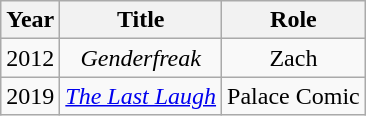<table class="wikitable sortable" style="text-align: center;">
<tr>
<th>Year</th>
<th>Title</th>
<th>Role</th>
</tr>
<tr>
<td>2012</td>
<td><em>Genderfreak</em></td>
<td>Zach</td>
</tr>
<tr>
<td>2019</td>
<td><em><a href='#'>The Last Laugh</a></em></td>
<td>Palace Comic</td>
</tr>
</table>
